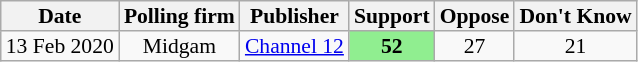<table class="wikitable sortable" style="text-align:center; font-size:90%; line-height:13px">
<tr>
<th>Date</th>
<th>Polling firm</th>
<th>Publisher</th>
<th>Support</th>
<th>Oppose</th>
<th>Don't Know</th>
</tr>
<tr>
<td data-sort-value="2020-02-13">13 Feb 2020</td>
<td>Midgam</td>
<td><a href='#'>Channel 12</a></td>
<td style="background:lightgreen"><strong>52</strong></td>
<td>27</td>
<td>21</td>
</tr>
</table>
